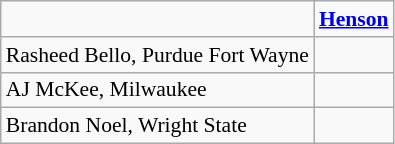<table class="wikitable" style="white-space:nowrap; font-size:90%;">
<tr>
<td></td>
<td><a href='#'><strong>Henson</strong></a></td>
</tr>
<tr>
<td>Rasheed Bello, Purdue Fort Wayne</td>
<td></td>
</tr>
<tr>
<td>AJ McKee, Milwaukee</td>
<td></td>
</tr>
<tr>
<td>Brandon Noel, Wright State</td>
<td></td>
</tr>
</table>
